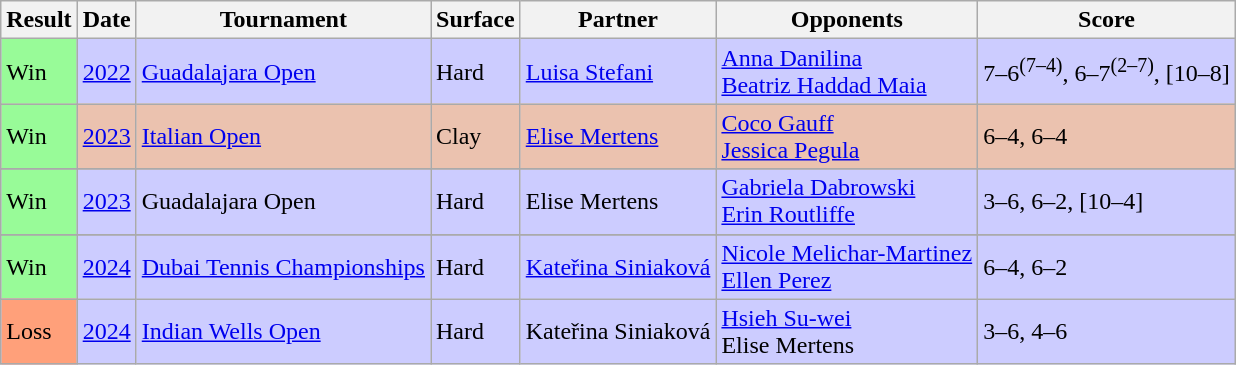<table class="sortable wikitable">
<tr>
<th>Result</th>
<th>Date</th>
<th>Tournament</th>
<th>Surface</th>
<th>Partner</th>
<th>Opponents</th>
<th class="unsortable">Score</th>
</tr>
<tr bgcolor=CCCCFF>
<td style="background:#98fb98;">Win</td>
<td><a href='#'>2022</a></td>
<td><a href='#'>Guadalajara Open</a></td>
<td>Hard</td>
<td> <a href='#'>Luisa Stefani</a></td>
<td> <a href='#'>Anna Danilina</a><br> <a href='#'>Beatriz Haddad Maia</a></td>
<td>7–6<sup>(7–4)</sup>, 6–7<sup>(2–7)</sup>, [10–8]</td>
</tr>
<tr bgcolor=EBC2AF>
<td style="background:#98fb98;">Win</td>
<td><a href='#'>2023</a></td>
<td><a href='#'>Italian Open</a></td>
<td>Clay</td>
<td> <a href='#'>Elise Mertens</a></td>
<td> <a href='#'>Coco Gauff</a><br> <a href='#'>Jessica Pegula</a></td>
<td>6–4, 6–4</td>
</tr>
<tr>
</tr>
<tr bgcolor= CCCCFF>
<td style="background:#98fb98;">Win</td>
<td><a href='#'>2023</a></td>
<td>Guadalajara Open</td>
<td>Hard</td>
<td> Elise Mertens</td>
<td> <a href='#'>Gabriela Dabrowski</a><br> <a href='#'>Erin Routliffe</a></td>
<td>3–6, 6–2, [10–4]</td>
</tr>
<tr>
</tr>
<tr bgcolor=CCCCFF>
<td style="background:#98fb98;">Win</td>
<td><a href='#'>2024</a></td>
<td><a href='#'>Dubai Tennis Championships</a></td>
<td>Hard</td>
<td> <a href='#'>Kateřina Siniaková</a></td>
<td> <a href='#'>Nicole Melichar-Martinez</a> <br>  <a href='#'>Ellen Perez</a></td>
<td>6–4, 6–2</td>
</tr>
<tr style="background:#ccf;">
<td bgcolor=FFA07A>Loss</td>
<td><a href='#'>2024</a></td>
<td><a href='#'>Indian Wells Open</a></td>
<td>Hard</td>
<td> Kateřina Siniaková</td>
<td> <a href='#'>Hsieh Su-wei</a> <br>  Elise Mertens</td>
<td>3–6, 4–6</td>
</tr>
</table>
